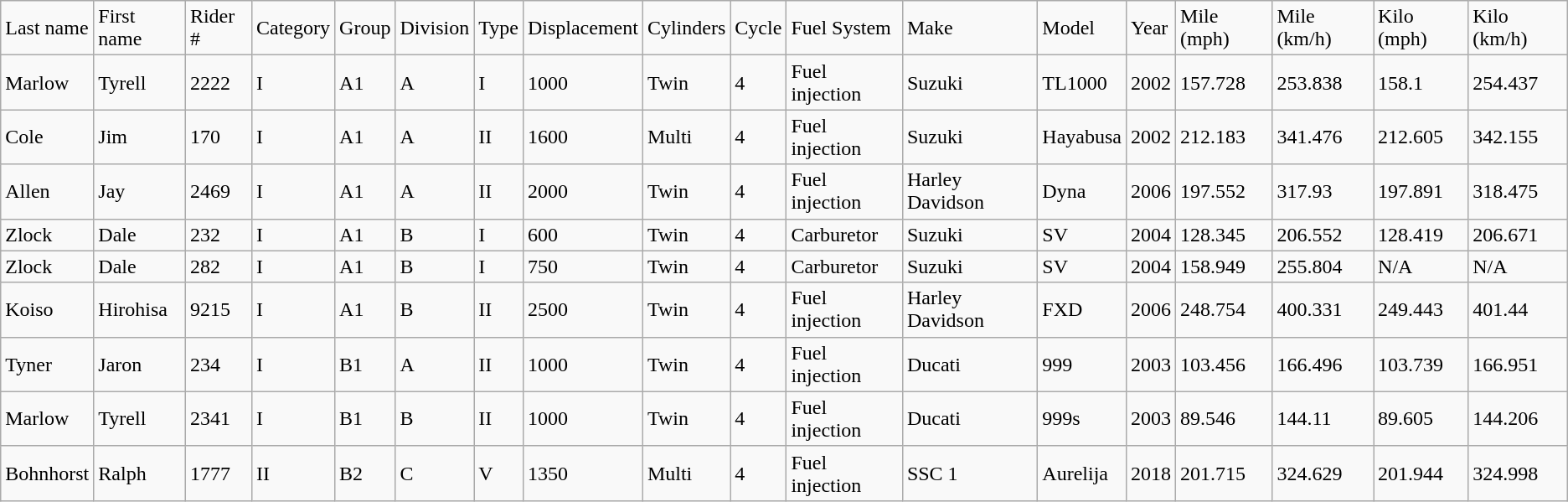<table class="wikitable mw-collapsible">
<tr>
<td>Last name</td>
<td>First name</td>
<td>Rider #</td>
<td>Category</td>
<td>Group</td>
<td>Division</td>
<td>Type</td>
<td>Displacement</td>
<td>Cylinders</td>
<td>Cycle</td>
<td>Fuel System</td>
<td>Make</td>
<td>Model</td>
<td>Year</td>
<td>Mile (mph)</td>
<td>Mile (km/h)</td>
<td>Kilo (mph)</td>
<td>Kilo (km/h)</td>
</tr>
<tr>
<td>Marlow</td>
<td>Tyrell</td>
<td>2222</td>
<td>I</td>
<td>A1</td>
<td>A</td>
<td>I</td>
<td>1000</td>
<td>Twin</td>
<td>4</td>
<td>Fuel injection</td>
<td>Suzuki</td>
<td>TL1000</td>
<td>2002</td>
<td>157.728</td>
<td>253.838</td>
<td>158.1</td>
<td>254.437</td>
</tr>
<tr>
<td>Cole</td>
<td>Jim</td>
<td>170</td>
<td>I</td>
<td>A1</td>
<td>A</td>
<td>II</td>
<td>1600</td>
<td>Multi</td>
<td>4</td>
<td>Fuel injection</td>
<td>Suzuki</td>
<td>Hayabusa</td>
<td>2002</td>
<td>212.183</td>
<td>341.476</td>
<td>212.605</td>
<td>342.155</td>
</tr>
<tr>
<td>Allen</td>
<td>Jay</td>
<td>2469</td>
<td>I</td>
<td>A1</td>
<td>A</td>
<td>II</td>
<td>2000</td>
<td>Twin</td>
<td>4</td>
<td>Fuel injection</td>
<td>Harley Davidson</td>
<td>Dyna</td>
<td>2006</td>
<td>197.552</td>
<td>317.93</td>
<td>197.891</td>
<td>318.475</td>
</tr>
<tr>
<td>Zlock</td>
<td>Dale</td>
<td>232</td>
<td>I</td>
<td>A1</td>
<td>B</td>
<td>I</td>
<td>600</td>
<td>Twin</td>
<td>4</td>
<td>Carburetor</td>
<td>Suzuki</td>
<td>SV</td>
<td>2004</td>
<td>128.345</td>
<td>206.552</td>
<td>128.419</td>
<td>206.671</td>
</tr>
<tr>
<td>Zlock</td>
<td>Dale</td>
<td>282</td>
<td>I</td>
<td>A1</td>
<td>B</td>
<td>I</td>
<td>750</td>
<td>Twin</td>
<td>4</td>
<td>Carburetor</td>
<td>Suzuki</td>
<td>SV</td>
<td>2004</td>
<td>158.949</td>
<td>255.804</td>
<td>N/A</td>
<td>N/A</td>
</tr>
<tr>
<td>Koiso</td>
<td>Hirohisa</td>
<td>9215</td>
<td>I</td>
<td>A1</td>
<td>B</td>
<td>II</td>
<td>2500</td>
<td>Twin</td>
<td>4</td>
<td>Fuel injection</td>
<td>Harley Davidson</td>
<td>FXD</td>
<td>2006</td>
<td>248.754</td>
<td>400.331</td>
<td>249.443</td>
<td>401.44</td>
</tr>
<tr>
<td>Tyner</td>
<td>Jaron</td>
<td>234</td>
<td>I</td>
<td>B1</td>
<td>A</td>
<td>II</td>
<td>1000</td>
<td>Twin</td>
<td>4</td>
<td>Fuel injection</td>
<td>Ducati</td>
<td>999</td>
<td>2003</td>
<td>103.456</td>
<td>166.496</td>
<td>103.739</td>
<td>166.951</td>
</tr>
<tr>
<td>Marlow</td>
<td>Tyrell</td>
<td>2341</td>
<td>I</td>
<td>B1</td>
<td>B</td>
<td>II</td>
<td>1000</td>
<td>Twin</td>
<td>4</td>
<td>Fuel injection</td>
<td>Ducati</td>
<td>999s</td>
<td>2003</td>
<td>89.546</td>
<td>144.11</td>
<td>89.605</td>
<td>144.206</td>
</tr>
<tr>
<td>Bohnhorst</td>
<td>Ralph</td>
<td>1777</td>
<td>II</td>
<td>B2</td>
<td>C</td>
<td>V</td>
<td>1350</td>
<td>Multi</td>
<td>4</td>
<td>Fuel injection</td>
<td>SSC 1</td>
<td>Aurelija</td>
<td>2018</td>
<td>201.715</td>
<td>324.629</td>
<td>201.944</td>
<td>324.998</td>
</tr>
</table>
